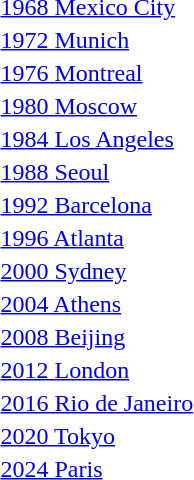<table>
<tr>
<td><a href='#'>1968 Mexico City</a><br></td>
<td></td>
<td></td>
<td></td>
</tr>
<tr>
<td><a href='#'>1972 Munich</a><br></td>
<td></td>
<td></td>
<td></td>
</tr>
<tr>
<td><a href='#'>1976 Montreal</a><br></td>
<td></td>
<td></td>
<td></td>
</tr>
<tr>
<td><a href='#'>1980 Moscow</a><br></td>
<td></td>
<td></td>
<td></td>
</tr>
<tr>
<td><a href='#'>1984 Los Angeles</a><br></td>
<td></td>
<td></td>
<td></td>
</tr>
<tr>
<td><a href='#'>1988 Seoul</a><br></td>
<td></td>
<td></td>
<td></td>
</tr>
<tr>
<td><a href='#'>1992 Barcelona</a><br></td>
<td></td>
<td></td>
<td></td>
</tr>
<tr>
<td><a href='#'>1996 Atlanta</a><br></td>
<td></td>
<td></td>
<td></td>
</tr>
<tr>
<td><a href='#'>2000 Sydney</a><br></td>
<td></td>
<td></td>
<td></td>
</tr>
<tr>
<td><a href='#'>2004 Athens</a><br></td>
<td></td>
<td></td>
<td></td>
</tr>
<tr>
<td><a href='#'>2008 Beijing</a><br></td>
<td></td>
<td></td>
<td></td>
</tr>
<tr>
<td><a href='#'>2012 London</a><br></td>
<td></td>
<td></td>
<td></td>
</tr>
<tr>
<td><a href='#'>2016 Rio de Janeiro</a><br></td>
<td></td>
<td></td>
<td></td>
</tr>
<tr>
<td><a href='#'>2020 Tokyo</a><br></td>
<td></td>
<td></td>
<td></td>
</tr>
<tr>
<td><a href='#'>2024 Paris</a><br></td>
<td></td>
<td></td>
<td></td>
</tr>
<tr>
</tr>
</table>
